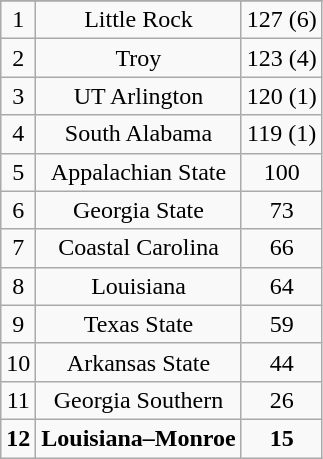<table class="wikitable">
<tr align="center">
</tr>
<tr align="center">
<td>1</td>
<td>Little Rock</td>
<td>127 (6)</td>
</tr>
<tr align="center">
<td>2</td>
<td>Troy</td>
<td>123 (4)</td>
</tr>
<tr align="center">
<td>3</td>
<td>UT Arlington</td>
<td>120 (1)</td>
</tr>
<tr align="center">
<td>4</td>
<td>South Alabama</td>
<td>119 (1)</td>
</tr>
<tr align="center">
<td>5</td>
<td>Appalachian State</td>
<td>100</td>
</tr>
<tr align="center">
<td>6</td>
<td>Georgia State</td>
<td>73</td>
</tr>
<tr align="center">
<td>7</td>
<td>Coastal Carolina</td>
<td>66</td>
</tr>
<tr align="center">
<td>8</td>
<td>Louisiana</td>
<td>64</td>
</tr>
<tr align="center">
<td>9</td>
<td>Texas State</td>
<td>59</td>
</tr>
<tr align="center">
<td>10</td>
<td>Arkansas State</td>
<td>44</td>
</tr>
<tr align="center">
<td>11</td>
<td>Georgia Southern</td>
<td>26</td>
</tr>
<tr align="center">
<td><strong>12</strong></td>
<td><strong>Louisiana–Monroe</strong></td>
<td><strong>15</strong></td>
</tr>
</table>
